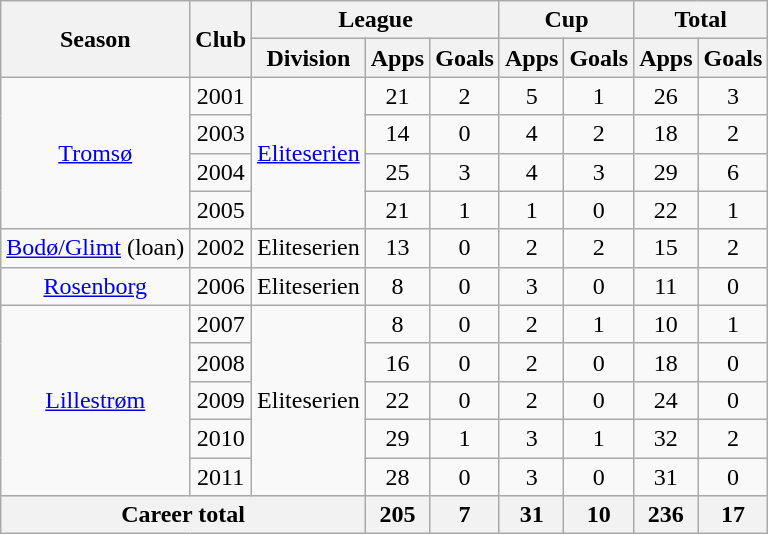<table class="wikitable" style="text-align:center">
<tr>
<th rowspan="2">Season</th>
<th rowspan="2">Club</th>
<th colspan="3">League</th>
<th colspan="2">Cup</th>
<th colspan="2">Total</th>
</tr>
<tr>
<th>Division</th>
<th>Apps</th>
<th>Goals</th>
<th>Apps</th>
<th>Goals</th>
<th>Apps</th>
<th>Goals</th>
</tr>
<tr>
<td rowspan="4"><a href='#'>Tromsø</a></td>
<td>2001</td>
<td rowspan="4"><a href='#'>Eliteserien</a></td>
<td>21</td>
<td>2</td>
<td>5</td>
<td>1</td>
<td>26</td>
<td>3</td>
</tr>
<tr>
<td>2003</td>
<td>14</td>
<td>0</td>
<td>4</td>
<td>2</td>
<td>18</td>
<td>2</td>
</tr>
<tr>
<td>2004</td>
<td>25</td>
<td>3</td>
<td>4</td>
<td>3</td>
<td>29</td>
<td>6</td>
</tr>
<tr>
<td>2005</td>
<td>21</td>
<td>1</td>
<td>1</td>
<td>0</td>
<td>22</td>
<td>1</td>
</tr>
<tr>
<td><a href='#'>Bodø/Glimt</a> (loan)</td>
<td>2002</td>
<td>Eliteserien</td>
<td>13</td>
<td>0</td>
<td>2</td>
<td>2</td>
<td>15</td>
<td>2</td>
</tr>
<tr>
<td><a href='#'>Rosenborg</a></td>
<td>2006</td>
<td>Eliteserien</td>
<td>8</td>
<td>0</td>
<td>3</td>
<td>0</td>
<td>11</td>
<td>0</td>
</tr>
<tr>
<td rowspan="5"><a href='#'>Lillestrøm</a></td>
<td>2007</td>
<td rowspan="5">Eliteserien</td>
<td>8</td>
<td>0</td>
<td>2</td>
<td>1</td>
<td>10</td>
<td>1</td>
</tr>
<tr>
<td>2008</td>
<td>16</td>
<td>0</td>
<td>2</td>
<td>0</td>
<td>18</td>
<td>0</td>
</tr>
<tr>
<td>2009</td>
<td>22</td>
<td>0</td>
<td>2</td>
<td>0</td>
<td>24</td>
<td>0</td>
</tr>
<tr>
<td>2010</td>
<td>29</td>
<td>1</td>
<td>3</td>
<td>1</td>
<td>32</td>
<td>2</td>
</tr>
<tr>
<td>2011</td>
<td>28</td>
<td>0</td>
<td>3</td>
<td>0</td>
<td>31</td>
<td>0</td>
</tr>
<tr>
<th colspan="3">Career total</th>
<th>205</th>
<th>7</th>
<th>31</th>
<th>10</th>
<th>236</th>
<th>17</th>
</tr>
</table>
